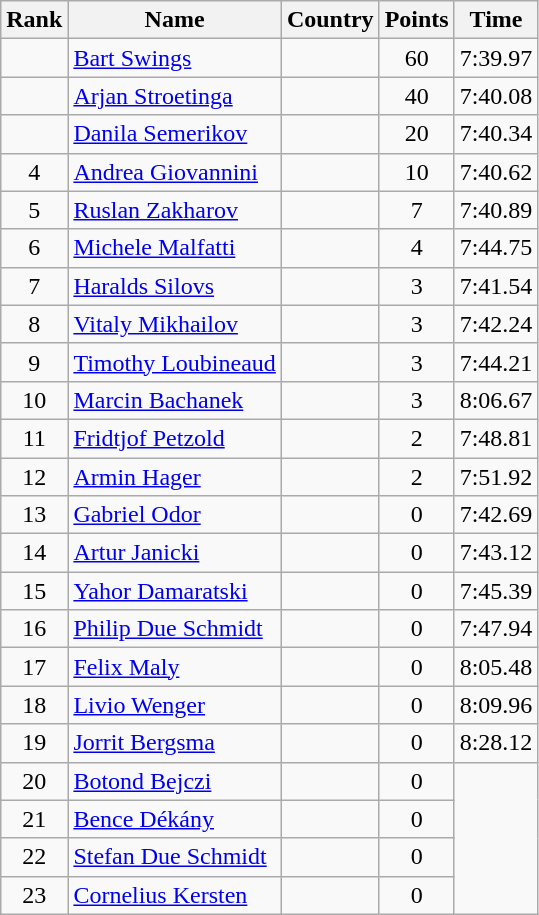<table class="wikitable sortable" style="text-align:center">
<tr>
<th>Rank</th>
<th>Name</th>
<th>Country</th>
<th>Points</th>
<th>Time</th>
</tr>
<tr>
<td></td>
<td align=left><a href='#'>Bart Swings</a></td>
<td align=left></td>
<td>60</td>
<td>7:39.97</td>
</tr>
<tr>
<td></td>
<td align=left><a href='#'>Arjan Stroetinga</a></td>
<td align=left></td>
<td>40</td>
<td>7:40.08</td>
</tr>
<tr>
<td></td>
<td align=left><a href='#'>Danila Semerikov</a></td>
<td align=left></td>
<td>20</td>
<td>7:40.34</td>
</tr>
<tr>
<td>4</td>
<td align=left><a href='#'>Andrea Giovannini</a></td>
<td align=left></td>
<td>10</td>
<td>7:40.62</td>
</tr>
<tr>
<td>5</td>
<td align=left><a href='#'>Ruslan Zakharov</a></td>
<td align=left></td>
<td>7</td>
<td>7:40.89</td>
</tr>
<tr>
<td>6</td>
<td align=left><a href='#'>Michele Malfatti</a></td>
<td align=left></td>
<td>4</td>
<td>7:44.75</td>
</tr>
<tr>
<td>7</td>
<td align=left><a href='#'>Haralds Silovs</a></td>
<td align=left></td>
<td>3</td>
<td>7:41.54</td>
</tr>
<tr>
<td>8</td>
<td align=left><a href='#'>Vitaly Mikhailov</a></td>
<td align=left></td>
<td>3</td>
<td>7:42.24</td>
</tr>
<tr>
<td>9</td>
<td align=left><a href='#'>Timothy Loubineaud</a></td>
<td align=left></td>
<td>3</td>
<td>7:44.21</td>
</tr>
<tr>
<td>10</td>
<td align=left><a href='#'>Marcin Bachanek</a></td>
<td align=left></td>
<td>3</td>
<td>8:06.67</td>
</tr>
<tr>
<td>11</td>
<td align=left><a href='#'>Fridtjof Petzold</a></td>
<td align=left></td>
<td>2</td>
<td>7:48.81</td>
</tr>
<tr>
<td>12</td>
<td align=left><a href='#'>Armin Hager</a></td>
<td align=left></td>
<td>2</td>
<td>7:51.92</td>
</tr>
<tr>
<td>13</td>
<td align=left><a href='#'>Gabriel Odor</a></td>
<td align=left></td>
<td>0</td>
<td>7:42.69</td>
</tr>
<tr>
<td>14</td>
<td align=left><a href='#'>Artur Janicki</a></td>
<td align=left></td>
<td>0</td>
<td>7:43.12</td>
</tr>
<tr>
<td>15</td>
<td align=left><a href='#'>Yahor Damaratski</a></td>
<td align=left></td>
<td>0</td>
<td>7:45.39</td>
</tr>
<tr>
<td>16</td>
<td align=left><a href='#'>Philip Due Schmidt</a></td>
<td align=left></td>
<td>0</td>
<td>7:47.94</td>
</tr>
<tr>
<td>17</td>
<td align=left><a href='#'>Felix Maly</a></td>
<td align=left></td>
<td>0</td>
<td>8:05.48</td>
</tr>
<tr>
<td>18</td>
<td align=left><a href='#'>Livio Wenger</a></td>
<td align=left></td>
<td>0</td>
<td>8:09.96</td>
</tr>
<tr>
<td>19</td>
<td align=left><a href='#'>Jorrit Bergsma</a></td>
<td align=left></td>
<td>0</td>
<td>8:28.12</td>
</tr>
<tr>
<td>20</td>
<td align=left><a href='#'>Botond Bejczi</a></td>
<td align=left></td>
<td>0</td>
<td rowspan=4></td>
</tr>
<tr>
<td>21</td>
<td align=left><a href='#'>Bence Dékány</a></td>
<td align=left></td>
<td>0</td>
</tr>
<tr>
<td>22</td>
<td align=left><a href='#'>Stefan Due Schmidt</a></td>
<td align=left></td>
<td>0</td>
</tr>
<tr>
<td>23</td>
<td align=left><a href='#'>Cornelius Kersten</a></td>
<td align=left></td>
<td>0</td>
</tr>
</table>
